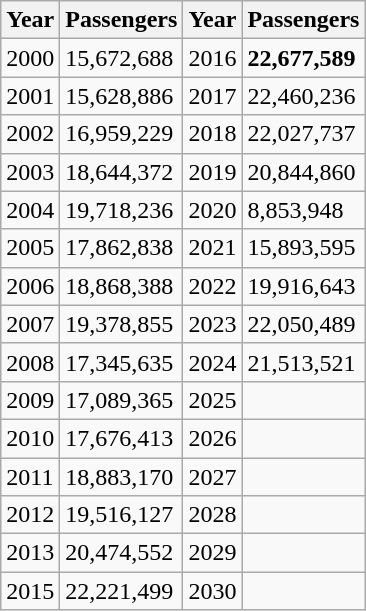<table class="wikitable">
<tr>
<th>Year</th>
<th>Passengers</th>
<th>Year</th>
<th>Passengers</th>
</tr>
<tr>
<td>2000</td>
<td>15,672,688</td>
<td>2016</td>
<td><strong>22,677,589</strong></td>
</tr>
<tr>
<td>2001</td>
<td>15,628,886</td>
<td>2017</td>
<td>22,460,236</td>
</tr>
<tr>
<td>2002</td>
<td>16,959,229</td>
<td>2018</td>
<td>22,027,737</td>
</tr>
<tr>
<td>2003</td>
<td>18,644,372</td>
<td>2019</td>
<td>20,844,860</td>
</tr>
<tr>
<td>2004</td>
<td>19,718,236</td>
<td>2020</td>
<td>8,853,948</td>
</tr>
<tr>
<td>2005</td>
<td>17,862,838</td>
<td>2021</td>
<td>15,893,595</td>
</tr>
<tr>
<td>2006</td>
<td>18,868,388</td>
<td>2022</td>
<td>19,916,643</td>
</tr>
<tr>
<td>2007</td>
<td>19,378,855</td>
<td>2023</td>
<td>22,050,489</td>
</tr>
<tr>
<td>2008</td>
<td>17,345,635</td>
<td>2024</td>
<td>21,513,521</td>
</tr>
<tr>
<td>2009</td>
<td>17,089,365</td>
<td>2025</td>
<td></td>
</tr>
<tr>
<td>2010</td>
<td>17,676,413</td>
<td>2026</td>
<td></td>
</tr>
<tr>
<td>2011</td>
<td>18,883,170</td>
<td>2027</td>
<td></td>
</tr>
<tr>
<td>2012</td>
<td>19,516,127</td>
<td>2028</td>
<td></td>
</tr>
<tr>
<td>2013</td>
<td>20,474,552</td>
<td>2029</td>
<td></td>
</tr>
<tr>
<td>2015</td>
<td>22,221,499</td>
<td>2030</td>
<td></td>
</tr>
</table>
